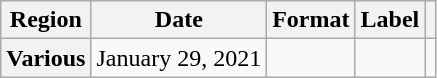<table class="wikitable plainrowheaders">
<tr>
<th scope="col">Region</th>
<th scope="col">Date</th>
<th scope="col">Format</th>
<th scope="col">Label</th>
<th scope="col"></th>
</tr>
<tr>
<th scope="row">Various</th>
<td>January 29, 2021</td>
<td></td>
<td></td>
<td></td>
</tr>
</table>
